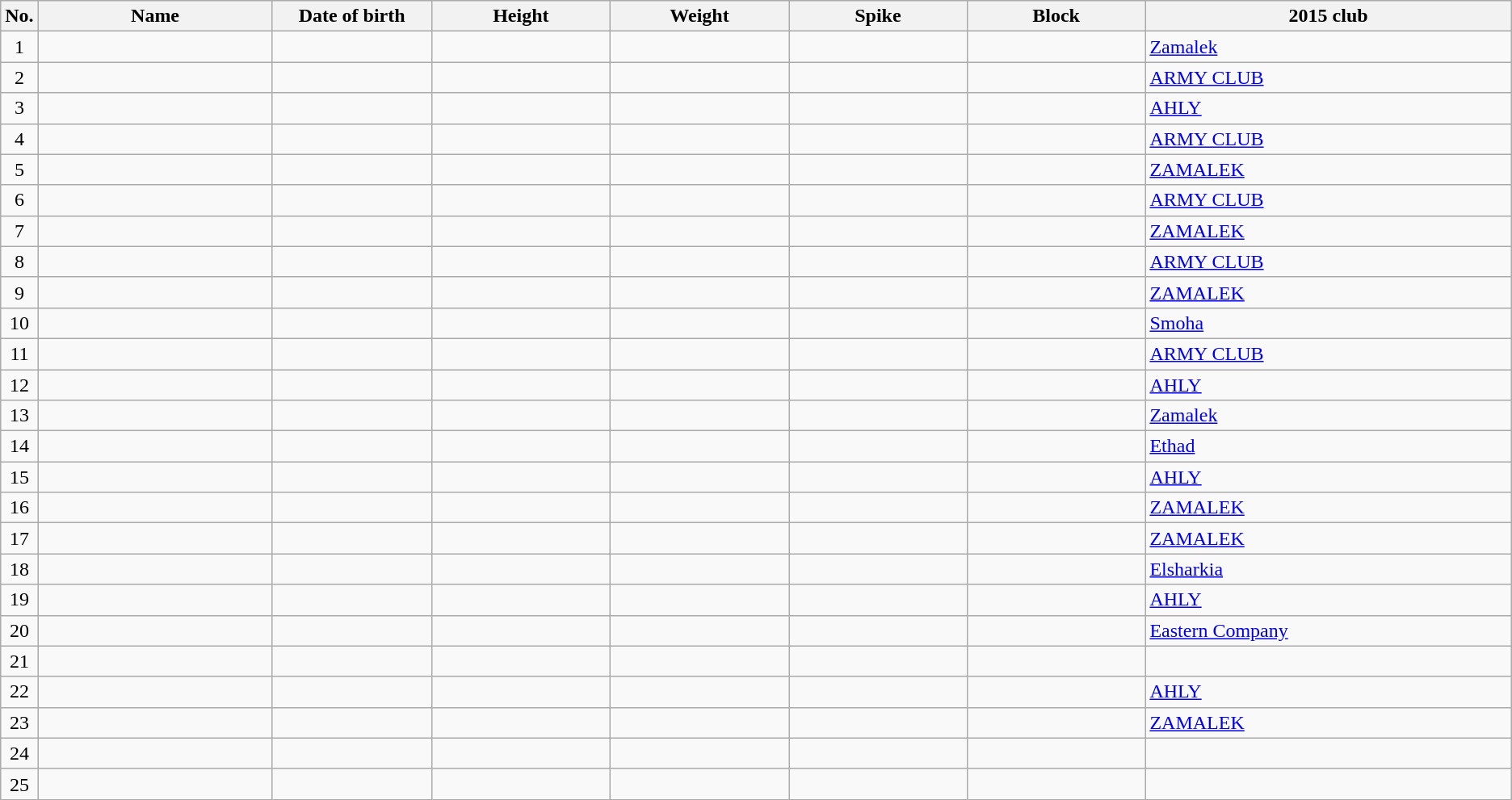<table class="wikitable sortable" style="font-size:100%; text-align:center;">
<tr>
<th>No.</th>
<th style="width:12em">Name</th>
<th style="width:8em">Date of birth</th>
<th style="width:9em">Height</th>
<th style="width:9em">Weight</th>
<th style="width:9em">Spike</th>
<th style="width:9em">Block</th>
<th style="width:19em">2015 club</th>
</tr>
<tr>
<td>1</td>
<td align=left></td>
<td align=right></td>
<td></td>
<td></td>
<td></td>
<td></td>
<td align=left><a href='#'>Zamalek</a></td>
</tr>
<tr>
<td>2</td>
<td align=left></td>
<td align=right></td>
<td></td>
<td></td>
<td></td>
<td></td>
<td align=left><a href='#'>ARMY CLUB</a></td>
</tr>
<tr>
<td>3</td>
<td align=left></td>
<td align=right></td>
<td></td>
<td></td>
<td></td>
<td></td>
<td align=left><a href='#'>AHLY</a></td>
</tr>
<tr>
<td>4</td>
<td align=left></td>
<td align=right></td>
<td></td>
<td></td>
<td></td>
<td></td>
<td align=left><a href='#'>ARMY CLUB</a></td>
</tr>
<tr>
<td>5</td>
<td align=left></td>
<td align=right></td>
<td></td>
<td></td>
<td></td>
<td></td>
<td align=left><a href='#'>ZAMALEK</a></td>
</tr>
<tr>
<td>6</td>
<td align=left></td>
<td align=right></td>
<td></td>
<td></td>
<td></td>
<td></td>
<td align=left><a href='#'>ARMY CLUB</a></td>
</tr>
<tr>
<td>7</td>
<td align=left></td>
<td align=right></td>
<td></td>
<td></td>
<td></td>
<td></td>
<td align=left><a href='#'>ZAMALEK</a></td>
</tr>
<tr>
<td>8</td>
<td align=left></td>
<td align=right></td>
<td></td>
<td></td>
<td></td>
<td></td>
<td align=left><a href='#'>ARMY CLUB</a></td>
</tr>
<tr>
<td>9</td>
<td align=left></td>
<td align=right></td>
<td></td>
<td></td>
<td></td>
<td></td>
<td align=left><a href='#'>ZAMALEK</a></td>
</tr>
<tr>
<td>10</td>
<td align=left></td>
<td align=right></td>
<td></td>
<td></td>
<td></td>
<td></td>
<td align=left><a href='#'>Smoha</a></td>
</tr>
<tr>
<td>11</td>
<td align=left></td>
<td align=right></td>
<td></td>
<td></td>
<td></td>
<td></td>
<td align=left><a href='#'>ARMY CLUB</a></td>
</tr>
<tr>
<td>12</td>
<td align=left></td>
<td align=right></td>
<td></td>
<td></td>
<td></td>
<td></td>
<td align=left><a href='#'>AHLY</a></td>
</tr>
<tr>
<td>13</td>
<td align=left></td>
<td align=right></td>
<td></td>
<td></td>
<td></td>
<td></td>
<td align=left><a href='#'>Zamalek</a></td>
</tr>
<tr>
<td>14</td>
<td align=left></td>
<td align=right></td>
<td></td>
<td></td>
<td></td>
<td></td>
<td align=left><a href='#'>Ethad</a></td>
</tr>
<tr>
<td>15</td>
<td align=left></td>
<td align=right></td>
<td></td>
<td></td>
<td></td>
<td></td>
<td align=left><a href='#'>AHLY</a></td>
</tr>
<tr>
<td>16</td>
<td align=left></td>
<td align=right></td>
<td></td>
<td></td>
<td></td>
<td></td>
<td align=left><a href='#'>ZAMALEK</a></td>
</tr>
<tr>
<td>17</td>
<td align=left></td>
<td align=right></td>
<td></td>
<td></td>
<td></td>
<td></td>
<td align=left><a href='#'>ZAMALEK</a></td>
</tr>
<tr>
<td>18</td>
<td align=left></td>
<td align=right></td>
<td></td>
<td></td>
<td></td>
<td></td>
<td align=left><a href='#'>Elsharkia</a></td>
</tr>
<tr>
<td>19</td>
<td align=left></td>
<td align=right></td>
<td></td>
<td></td>
<td></td>
<td></td>
<td align=left><a href='#'>AHLY</a></td>
</tr>
<tr>
<td>20</td>
<td align=left></td>
<td align=right></td>
<td></td>
<td></td>
<td></td>
<td></td>
<td align=left><a href='#'>Eastern Company</a></td>
</tr>
<tr>
<td>21</td>
<td align=left></td>
<td align=right></td>
<td></td>
<td></td>
<td></td>
<td></td>
<td align=left></td>
</tr>
<tr>
<td>22</td>
<td align=left></td>
<td align=right></td>
<td></td>
<td></td>
<td></td>
<td></td>
<td align=left><a href='#'>AHLY</a></td>
</tr>
<tr>
<td>23</td>
<td align=left></td>
<td align=right></td>
<td></td>
<td></td>
<td></td>
<td></td>
<td align=left><a href='#'>ZAMALEK</a></td>
</tr>
<tr>
<td>24</td>
<td align=left></td>
<td align=right></td>
<td></td>
<td></td>
<td></td>
<td></td>
<td></td>
</tr>
<tr>
<td>25</td>
<td align=left></td>
<td align=right></td>
<td></td>
<td></td>
<td></td>
<td></td>
<td align=left></td>
</tr>
</table>
